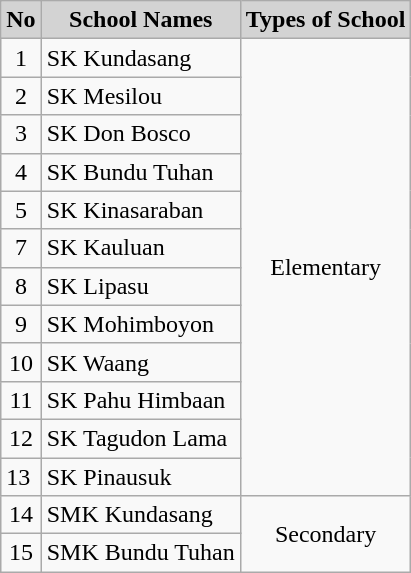<table class="wikitable">
<tr>
<th style="background-color:#D3D3D3;">No</th>
<th style="background-color:#D3D3D3;">School Names</th>
<th style="background-color:#D3D3D3;">Types of School</th>
</tr>
<tr>
<td style="text-align: center;">1</td>
<td>SK Kundasang</td>
<td rowspan="12" style="text-align: center;">Elementary</td>
</tr>
<tr>
<td style="text-align: center;">2</td>
<td>SK Mesilou</td>
</tr>
<tr>
<td style="text-align: center;">3</td>
<td>SK Don Bosco</td>
</tr>
<tr>
<td style="text-align: center;">4</td>
<td>SK Bundu Tuhan</td>
</tr>
<tr>
<td style="text-align: center;">5</td>
<td>SK Kinasaraban</td>
</tr>
<tr>
<td style="text-align: center;">7</td>
<td>SK Kauluan</td>
</tr>
<tr>
<td style="text-align: center;">8</td>
<td>SK Lipasu</td>
</tr>
<tr>
<td style="text-align: center;">9</td>
<td>SK Mohimboyon</td>
</tr>
<tr>
<td style="text-align: center;">10</td>
<td>SK Waang</td>
</tr>
<tr>
<td style="text-align: center;">11</td>
<td>SK Pahu Himbaan</td>
</tr>
<tr>
<td style="text-align: center;">12</td>
<td>SK Tagudon Lama</td>
</tr>
<tr>
<td>13</td>
<td>SK Pinausuk</td>
</tr>
<tr>
<td style="text-align: center;">14</td>
<td>SMK Kundasang</td>
<td rowspan="2" style="text-align: center;">Secondary</td>
</tr>
<tr>
<td style="text-align: center;">15</td>
<td>SMK Bundu Tuhan</td>
</tr>
</table>
